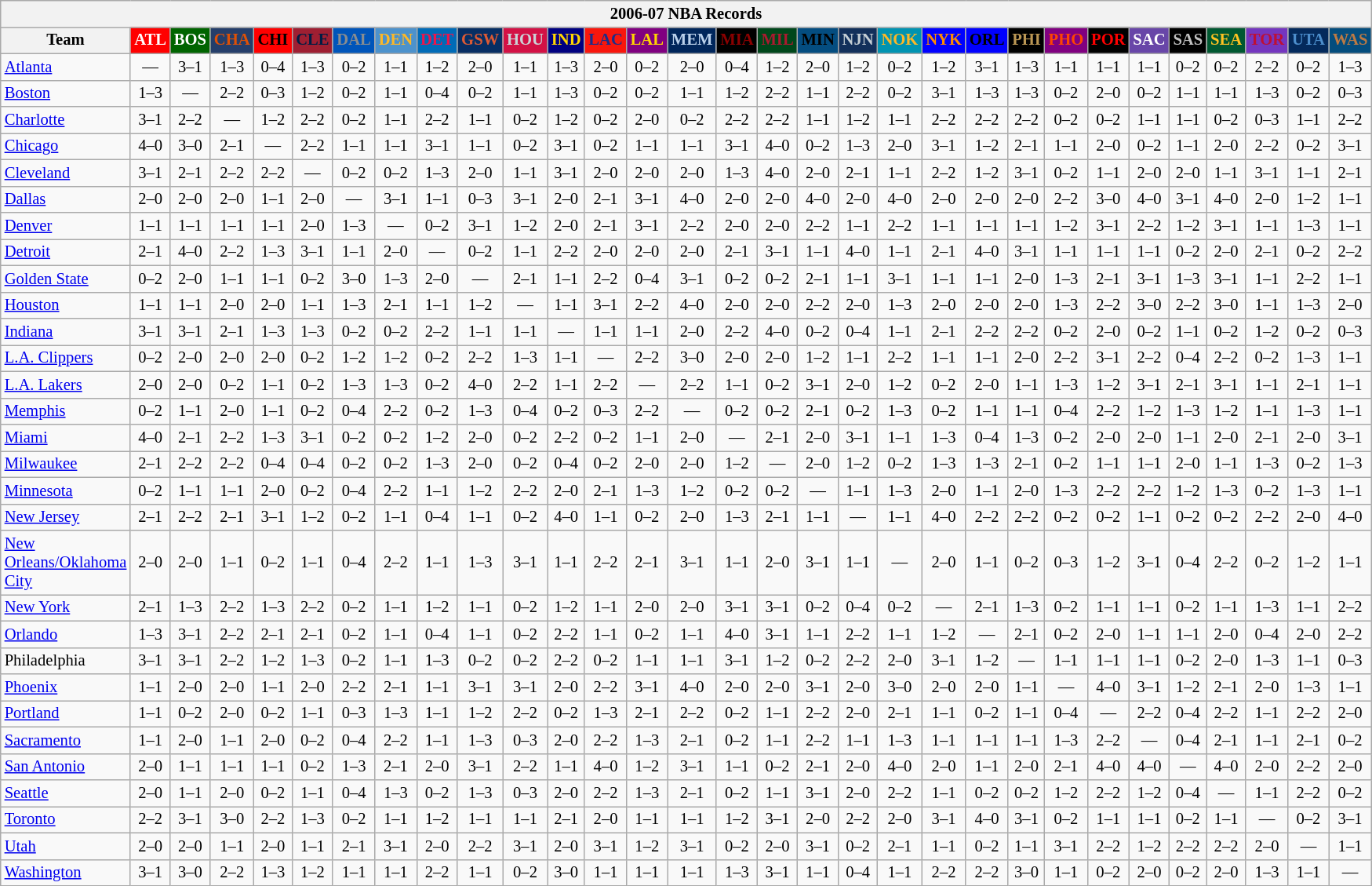<table class="wikitable" style="font-size:86%; text-align:center;">
<tr>
<th colspan=31>2006-07 NBA Records</th>
</tr>
<tr>
<th width=100>Team</th>
<th style="background:#FF0000;color:#FFFFFF;width=35">ATL</th>
<th style="background:#006400;color:#FFFFFF;width=35">BOS</th>
<th style="background:#253E6A;color:#DF5106;width=35">CHA</th>
<th style="background:#FF0000;color:#000000;width=35">CHI</th>
<th style="background:#9F1F32;color:#001D43;width=35">CLE</th>
<th style="background:#0055BA;color:#898D8F;width=35">DAL</th>
<th style="background:#4C92CC;color:#FDB827;width=35">DEN</th>
<th style="background:#006BB7;color:#ED164B;width=35">DET</th>
<th style="background:#072E63;color:#DC5A34;width=35">GSW</th>
<th style="background:#D31145;color:#CBD4D8;width=35">HOU</th>
<th style="background:#000080;color:#FFD700;width=35">IND</th>
<th style="background:#F9160D;color:#1A2E8B;width=35">LAC</th>
<th style="background:#800080;color:#FFD700;width=35">LAL</th>
<th style="background:#00265B;color:#BAD1EB;width=35">MEM</th>
<th style="background:#000000;color:#8B0000;width=35">MIA</th>
<th style="background:#00471B;color:#AC1A2F;width=35">MIL</th>
<th style="background:#044D80;color:#000000;width=35">MIN</th>
<th style="background:#12305B;color:#C4CED4;width=35">NJN</th>
<th style="background:#0093B1;color:#FDB827;width=35">NOK</th>
<th style="background:#0000FF;color:#FF8C00;width=35">NYK</th>
<th style="background:#0000FF;color:#000000;width=35">ORL</th>
<th style="background:#000000;color:#BB9754;width=35">PHI</th>
<th style="background:#800080;color:#FF4500;width=35">PHO</th>
<th style="background:#000000;color:#FF0000;width=35">POR</th>
<th style="background:#6846A8;color:#FFFFFF;width=35">SAC</th>
<th style="background:#000000;color:#C0C0C0;width=35">SAS</th>
<th style="background:#005831;color:#FFC322;width=35">SEA</th>
<th style="background:#7436BF;color:#BE0F34;width=35">TOR</th>
<th style="background:#042A5C;color:#4C8ECC;width=35">UTA</th>
<th style="background:#044D7D;color:#BC7A44;width=35">WAS</th>
</tr>
<tr>
<td style="text-align:left;"><a href='#'>Atlanta</a></td>
<td>—</td>
<td>3–1</td>
<td>1–3</td>
<td>0–4</td>
<td>1–3</td>
<td>0–2</td>
<td>1–1</td>
<td>1–2</td>
<td>2–0</td>
<td>1–1</td>
<td>1–3</td>
<td>2–0</td>
<td>0–2</td>
<td>2–0</td>
<td>0–4</td>
<td>1–2</td>
<td>2–0</td>
<td>1–2</td>
<td>0–2</td>
<td>1–2</td>
<td>3–1</td>
<td>1–3</td>
<td>1–1</td>
<td>1–1</td>
<td>1–1</td>
<td>0–2</td>
<td>0–2</td>
<td>2–2</td>
<td>0–2</td>
<td>1–3</td>
</tr>
<tr>
<td style="text-align:left;"><a href='#'>Boston</a></td>
<td>1–3</td>
<td>—</td>
<td>2–2</td>
<td>0–3</td>
<td>1–2</td>
<td>0–2</td>
<td>1–1</td>
<td>0–4</td>
<td>0–2</td>
<td>1–1</td>
<td>1–3</td>
<td>0–2</td>
<td>0–2</td>
<td>1–1</td>
<td>1–2</td>
<td>2–2</td>
<td>1–1</td>
<td>2–2</td>
<td>0–2</td>
<td>3–1</td>
<td>1–3</td>
<td>1–3</td>
<td>0–2</td>
<td>2–0</td>
<td>0–2</td>
<td>1–1</td>
<td>1–1</td>
<td>1–3</td>
<td>0–2</td>
<td>0–3</td>
</tr>
<tr>
<td style="text-align:left;"><a href='#'>Charlotte</a></td>
<td>3–1</td>
<td>2–2</td>
<td>—</td>
<td>1–2</td>
<td>2–2</td>
<td>0–2</td>
<td>1–1</td>
<td>2–2</td>
<td>1–1</td>
<td>0–2</td>
<td>1–2</td>
<td>0–2</td>
<td>2–0</td>
<td>0–2</td>
<td>2–2</td>
<td>2–2</td>
<td>1–1</td>
<td>1–2</td>
<td>1–1</td>
<td>2–2</td>
<td>2–2</td>
<td>2–2</td>
<td>0–2</td>
<td>0–2</td>
<td>1–1</td>
<td>1–1</td>
<td>0–2</td>
<td>0–3</td>
<td>1–1</td>
<td>2–2</td>
</tr>
<tr>
<td style="text-align:left;"><a href='#'>Chicago</a></td>
<td>4–0</td>
<td>3–0</td>
<td>2–1</td>
<td>—</td>
<td>2–2</td>
<td>1–1</td>
<td>1–1</td>
<td>3–1</td>
<td>1–1</td>
<td>0–2</td>
<td>3–1</td>
<td>0–2</td>
<td>1–1</td>
<td>1–1</td>
<td>3–1</td>
<td>4–0</td>
<td>0–2</td>
<td>1–3</td>
<td>2–0</td>
<td>3–1</td>
<td>1–2</td>
<td>2–1</td>
<td>1–1</td>
<td>2–0</td>
<td>0–2</td>
<td>1–1</td>
<td>2–0</td>
<td>2–2</td>
<td>0–2</td>
<td>3–1</td>
</tr>
<tr>
<td style="text-align:left;"><a href='#'>Cleveland</a></td>
<td>3–1</td>
<td>2–1</td>
<td>2–2</td>
<td>2–2</td>
<td>—</td>
<td>0–2</td>
<td>0–2</td>
<td>1–3</td>
<td>2–0</td>
<td>1–1</td>
<td>3–1</td>
<td>2–0</td>
<td>2–0</td>
<td>2–0</td>
<td>1–3</td>
<td>4–0</td>
<td>2–0</td>
<td>2–1</td>
<td>1–1</td>
<td>2–2</td>
<td>1–2</td>
<td>3–1</td>
<td>0–2</td>
<td>1–1</td>
<td>2–0</td>
<td>2–0</td>
<td>1–1</td>
<td>3–1</td>
<td>1–1</td>
<td>2–1</td>
</tr>
<tr>
<td style="text-align:left;"><a href='#'>Dallas</a></td>
<td>2–0</td>
<td>2–0</td>
<td>2–0</td>
<td>1–1</td>
<td>2–0</td>
<td>—</td>
<td>3–1</td>
<td>1–1</td>
<td>0–3</td>
<td>3–1</td>
<td>2–0</td>
<td>2–1</td>
<td>3–1</td>
<td>4–0</td>
<td>2–0</td>
<td>2–0</td>
<td>4–0</td>
<td>2–0</td>
<td>4–0</td>
<td>2–0</td>
<td>2–0</td>
<td>2–0</td>
<td>2–2</td>
<td>3–0</td>
<td>4–0</td>
<td>3–1</td>
<td>4–0</td>
<td>2–0</td>
<td>1–2</td>
<td>1–1</td>
</tr>
<tr>
<td style="text-align:left;"><a href='#'>Denver</a></td>
<td>1–1</td>
<td>1–1</td>
<td>1–1</td>
<td>1–1</td>
<td>2–0</td>
<td>1–3</td>
<td>—</td>
<td>0–2</td>
<td>3–1</td>
<td>1–2</td>
<td>2–0</td>
<td>2–1</td>
<td>3–1</td>
<td>2–2</td>
<td>2–0</td>
<td>2–0</td>
<td>2–2</td>
<td>1–1</td>
<td>2–2</td>
<td>1–1</td>
<td>1–1</td>
<td>1–1</td>
<td>1–2</td>
<td>3–1</td>
<td>2–2</td>
<td>1–2</td>
<td>3–1</td>
<td>1–1</td>
<td>1–3</td>
<td>1–1</td>
</tr>
<tr>
<td style="text-align:left;"><a href='#'>Detroit</a></td>
<td>2–1</td>
<td>4–0</td>
<td>2–2</td>
<td>1–3</td>
<td>3–1</td>
<td>1–1</td>
<td>2–0</td>
<td>—</td>
<td>0–2</td>
<td>1–1</td>
<td>2–2</td>
<td>2–0</td>
<td>2–0</td>
<td>2–0</td>
<td>2–1</td>
<td>3–1</td>
<td>1–1</td>
<td>4–0</td>
<td>1–1</td>
<td>2–1</td>
<td>4–0</td>
<td>3–1</td>
<td>1–1</td>
<td>1–1</td>
<td>1–1</td>
<td>0–2</td>
<td>2–0</td>
<td>2–1</td>
<td>0–2</td>
<td>2–2</td>
</tr>
<tr>
<td style="text-align:left;"><a href='#'>Golden State</a></td>
<td>0–2</td>
<td>2–0</td>
<td>1–1</td>
<td>1–1</td>
<td>0–2</td>
<td>3–0</td>
<td>1–3</td>
<td>2–0</td>
<td>—</td>
<td>2–1</td>
<td>1–1</td>
<td>2–2</td>
<td>0–4</td>
<td>3–1</td>
<td>0–2</td>
<td>0–2</td>
<td>2–1</td>
<td>1–1</td>
<td>3–1</td>
<td>1–1</td>
<td>1–1</td>
<td>2–0</td>
<td>1–3</td>
<td>2–1</td>
<td>3–1</td>
<td>1–3</td>
<td>3–1</td>
<td>1–1</td>
<td>2–2</td>
<td>1–1</td>
</tr>
<tr>
<td style="text-align:left;"><a href='#'>Houston</a></td>
<td>1–1</td>
<td>1–1</td>
<td>2–0</td>
<td>2–0</td>
<td>1–1</td>
<td>1–3</td>
<td>2–1</td>
<td>1–1</td>
<td>1–2</td>
<td>—</td>
<td>1–1</td>
<td>3–1</td>
<td>2–2</td>
<td>4–0</td>
<td>2–0</td>
<td>2–0</td>
<td>2–2</td>
<td>2–0</td>
<td>1–3</td>
<td>2–0</td>
<td>2–0</td>
<td>2–0</td>
<td>1–3</td>
<td>2–2</td>
<td>3–0</td>
<td>2–2</td>
<td>3–0</td>
<td>1–1</td>
<td>1–3</td>
<td>2–0</td>
</tr>
<tr>
<td style="text-align:left;"><a href='#'>Indiana</a></td>
<td>3–1</td>
<td>3–1</td>
<td>2–1</td>
<td>1–3</td>
<td>1–3</td>
<td>0–2</td>
<td>0–2</td>
<td>2–2</td>
<td>1–1</td>
<td>1–1</td>
<td>—</td>
<td>1–1</td>
<td>1–1</td>
<td>2–0</td>
<td>2–2</td>
<td>4–0</td>
<td>0–2</td>
<td>0–4</td>
<td>1–1</td>
<td>2–1</td>
<td>2–2</td>
<td>2–2</td>
<td>0–2</td>
<td>2–0</td>
<td>0–2</td>
<td>1–1</td>
<td>0–2</td>
<td>1–2</td>
<td>0–2</td>
<td>0–3</td>
</tr>
<tr>
<td style="text-align:left;"><a href='#'>L.A. Clippers</a></td>
<td>0–2</td>
<td>2–0</td>
<td>2–0</td>
<td>2–0</td>
<td>0–2</td>
<td>1–2</td>
<td>1–2</td>
<td>0–2</td>
<td>2–2</td>
<td>1–3</td>
<td>1–1</td>
<td>—</td>
<td>2–2</td>
<td>3–0</td>
<td>2–0</td>
<td>2–0</td>
<td>1–2</td>
<td>1–1</td>
<td>2–2</td>
<td>1–1</td>
<td>1–1</td>
<td>2–0</td>
<td>2–2</td>
<td>3–1</td>
<td>2–2</td>
<td>0–4</td>
<td>2–2</td>
<td>0–2</td>
<td>1–3</td>
<td>1–1</td>
</tr>
<tr>
<td style="text-align:left;"><a href='#'>L.A. Lakers</a></td>
<td>2–0</td>
<td>2–0</td>
<td>0–2</td>
<td>1–1</td>
<td>0–2</td>
<td>1–3</td>
<td>1–3</td>
<td>0–2</td>
<td>4–0</td>
<td>2–2</td>
<td>1–1</td>
<td>2–2</td>
<td>—</td>
<td>2–2</td>
<td>1–1</td>
<td>0–2</td>
<td>3–1</td>
<td>2–0</td>
<td>1–2</td>
<td>0–2</td>
<td>2–0</td>
<td>1–1</td>
<td>1–3</td>
<td>1–2</td>
<td>3–1</td>
<td>2–1</td>
<td>3–1</td>
<td>1–1</td>
<td>2–1</td>
<td>1–1</td>
</tr>
<tr>
<td style="text-align:left;"><a href='#'>Memphis</a></td>
<td>0–2</td>
<td>1–1</td>
<td>2–0</td>
<td>1–1</td>
<td>0–2</td>
<td>0–4</td>
<td>2–2</td>
<td>0–2</td>
<td>1–3</td>
<td>0–4</td>
<td>0–2</td>
<td>0–3</td>
<td>2–2</td>
<td>—</td>
<td>0–2</td>
<td>0–2</td>
<td>2–1</td>
<td>0–2</td>
<td>1–3</td>
<td>0–2</td>
<td>1–1</td>
<td>1–1</td>
<td>0–4</td>
<td>2–2</td>
<td>1–2</td>
<td>1–3</td>
<td>1–2</td>
<td>1–1</td>
<td>1–3</td>
<td>1–1</td>
</tr>
<tr>
<td style="text-align:left;"><a href='#'>Miami</a></td>
<td>4–0</td>
<td>2–1</td>
<td>2–2</td>
<td>1–3</td>
<td>3–1</td>
<td>0–2</td>
<td>0–2</td>
<td>1–2</td>
<td>2–0</td>
<td>0–2</td>
<td>2–2</td>
<td>0–2</td>
<td>1–1</td>
<td>2–0</td>
<td>—</td>
<td>2–1</td>
<td>2–0</td>
<td>3–1</td>
<td>1–1</td>
<td>1–3</td>
<td>0–4</td>
<td>1–3</td>
<td>0–2</td>
<td>2–0</td>
<td>2–0</td>
<td>1–1</td>
<td>2–0</td>
<td>2–1</td>
<td>2–0</td>
<td>3–1</td>
</tr>
<tr>
<td style="text-align:left;"><a href='#'>Milwaukee</a></td>
<td>2–1</td>
<td>2–2</td>
<td>2–2</td>
<td>0–4</td>
<td>0–4</td>
<td>0–2</td>
<td>0–2</td>
<td>1–3</td>
<td>2–0</td>
<td>0–2</td>
<td>0–4</td>
<td>0–2</td>
<td>2–0</td>
<td>2–0</td>
<td>1–2</td>
<td>—</td>
<td>2–0</td>
<td>1–2</td>
<td>0–2</td>
<td>1–3</td>
<td>1–3</td>
<td>2–1</td>
<td>0–2</td>
<td>1–1</td>
<td>1–1</td>
<td>2–0</td>
<td>1–1</td>
<td>1–3</td>
<td>0–2</td>
<td>1–3</td>
</tr>
<tr>
<td style="text-align:left;"><a href='#'>Minnesota</a></td>
<td>0–2</td>
<td>1–1</td>
<td>1–1</td>
<td>2–0</td>
<td>0–2</td>
<td>0–4</td>
<td>2–2</td>
<td>1–1</td>
<td>1–2</td>
<td>2–2</td>
<td>2–0</td>
<td>2–1</td>
<td>1–3</td>
<td>1–2</td>
<td>0–2</td>
<td>0–2</td>
<td>—</td>
<td>1–1</td>
<td>1–3</td>
<td>2–0</td>
<td>1–1</td>
<td>2–0</td>
<td>1–3</td>
<td>2–2</td>
<td>2–2</td>
<td>1–2</td>
<td>1–3</td>
<td>0–2</td>
<td>1–3</td>
<td>1–1</td>
</tr>
<tr>
<td style="text-align:left;"><a href='#'>New Jersey</a></td>
<td>2–1</td>
<td>2–2</td>
<td>2–1</td>
<td>3–1</td>
<td>1–2</td>
<td>0–2</td>
<td>1–1</td>
<td>0–4</td>
<td>1–1</td>
<td>0–2</td>
<td>4–0</td>
<td>1–1</td>
<td>0–2</td>
<td>2–0</td>
<td>1–3</td>
<td>2–1</td>
<td>1–1</td>
<td>—</td>
<td>1–1</td>
<td>4–0</td>
<td>2–2</td>
<td>2–2</td>
<td>0–2</td>
<td>0–2</td>
<td>1–1</td>
<td>0–2</td>
<td>0–2</td>
<td>2–2</td>
<td>2–0</td>
<td>4–0</td>
</tr>
<tr>
<td style="text-align:left;"><a href='#'>New Orleans/Oklahoma City</a></td>
<td>2–0</td>
<td>2–0</td>
<td>1–1</td>
<td>0–2</td>
<td>1–1</td>
<td>0–4</td>
<td>2–2</td>
<td>1–1</td>
<td>1–3</td>
<td>3–1</td>
<td>1–1</td>
<td>2–2</td>
<td>2–1</td>
<td>3–1</td>
<td>1–1</td>
<td>2–0</td>
<td>3–1</td>
<td>1–1</td>
<td>—</td>
<td>2–0</td>
<td>1–1</td>
<td>0–2</td>
<td>0–3</td>
<td>1–2</td>
<td>3–1</td>
<td>0–4</td>
<td>2–2</td>
<td>0–2</td>
<td>1–2</td>
<td>1–1</td>
</tr>
<tr>
<td style="text-align:left;"><a href='#'>New York</a></td>
<td>2–1</td>
<td>1–3</td>
<td>2–2</td>
<td>1–3</td>
<td>2–2</td>
<td>0–2</td>
<td>1–1</td>
<td>1–2</td>
<td>1–1</td>
<td>0–2</td>
<td>1–2</td>
<td>1–1</td>
<td>2–0</td>
<td>2–0</td>
<td>3–1</td>
<td>3–1</td>
<td>0–2</td>
<td>0–4</td>
<td>0–2</td>
<td>—</td>
<td>2–1</td>
<td>1–3</td>
<td>0–2</td>
<td>1–1</td>
<td>1–1</td>
<td>0–2</td>
<td>1–1</td>
<td>1–3</td>
<td>1–1</td>
<td>2–2</td>
</tr>
<tr>
<td style="text-align:left;"><a href='#'>Orlando</a></td>
<td>1–3</td>
<td>3–1</td>
<td>2–2</td>
<td>2–1</td>
<td>2–1</td>
<td>0–2</td>
<td>1–1</td>
<td>0–4</td>
<td>1–1</td>
<td>0–2</td>
<td>2–2</td>
<td>1–1</td>
<td>0–2</td>
<td>1–1</td>
<td>4–0</td>
<td>3–1</td>
<td>1–1</td>
<td>2–2</td>
<td>1–1</td>
<td>1–2</td>
<td>—</td>
<td>2–1</td>
<td>0–2</td>
<td>2–0</td>
<td>1–1</td>
<td>1–1</td>
<td>2–0</td>
<td>0–4</td>
<td>2–0</td>
<td>2–2</td>
</tr>
<tr>
<td style="text-align:left;">Philadelphia</td>
<td>3–1</td>
<td>3–1</td>
<td>2–2</td>
<td>1–2</td>
<td>1–3</td>
<td>0–2</td>
<td>1–1</td>
<td>1–3</td>
<td>0–2</td>
<td>0–2</td>
<td>2–2</td>
<td>0–2</td>
<td>1–1</td>
<td>1–1</td>
<td>3–1</td>
<td>1–2</td>
<td>0–2</td>
<td>2–2</td>
<td>2–0</td>
<td>3–1</td>
<td>1–2</td>
<td>—</td>
<td>1–1</td>
<td>1–1</td>
<td>1–1</td>
<td>0–2</td>
<td>2–0</td>
<td>1–3</td>
<td>1–1</td>
<td>0–3</td>
</tr>
<tr>
<td style="text-align:left;"><a href='#'>Phoenix</a></td>
<td>1–1</td>
<td>2–0</td>
<td>2–0</td>
<td>1–1</td>
<td>2–0</td>
<td>2–2</td>
<td>2–1</td>
<td>1–1</td>
<td>3–1</td>
<td>3–1</td>
<td>2–0</td>
<td>2–2</td>
<td>3–1</td>
<td>4–0</td>
<td>2–0</td>
<td>2–0</td>
<td>3–1</td>
<td>2–0</td>
<td>3–0</td>
<td>2–0</td>
<td>2–0</td>
<td>1–1</td>
<td>—</td>
<td>4–0</td>
<td>3–1</td>
<td>1–2</td>
<td>2–1</td>
<td>2–0</td>
<td>1–3</td>
<td>1–1</td>
</tr>
<tr>
<td style="text-align:left;"><a href='#'>Portland</a></td>
<td>1–1</td>
<td>0–2</td>
<td>2–0</td>
<td>0–2</td>
<td>1–1</td>
<td>0–3</td>
<td>1–3</td>
<td>1–1</td>
<td>1–2</td>
<td>2–2</td>
<td>0–2</td>
<td>1–3</td>
<td>2–1</td>
<td>2–2</td>
<td>0–2</td>
<td>1–1</td>
<td>2–2</td>
<td>2–0</td>
<td>2–1</td>
<td>1–1</td>
<td>0–2</td>
<td>1–1</td>
<td>0–4</td>
<td>—</td>
<td>2–2</td>
<td>0–4</td>
<td>2–2</td>
<td>1–1</td>
<td>2–2</td>
<td>2–0</td>
</tr>
<tr>
<td style="text-align:left;"><a href='#'>Sacramento</a></td>
<td>1–1</td>
<td>2–0</td>
<td>1–1</td>
<td>2–0</td>
<td>0–2</td>
<td>0–4</td>
<td>2–2</td>
<td>1–1</td>
<td>1–3</td>
<td>0–3</td>
<td>2–0</td>
<td>2–2</td>
<td>1–3</td>
<td>2–1</td>
<td>0–2</td>
<td>1–1</td>
<td>2–2</td>
<td>1–1</td>
<td>1–3</td>
<td>1–1</td>
<td>1–1</td>
<td>1–1</td>
<td>1–3</td>
<td>2–2</td>
<td>—</td>
<td>0–4</td>
<td>2–1</td>
<td>1–1</td>
<td>2–1</td>
<td>0–2</td>
</tr>
<tr>
<td style="text-align:left;"><a href='#'>San Antonio</a></td>
<td>2–0</td>
<td>1–1</td>
<td>1–1</td>
<td>1–1</td>
<td>0–2</td>
<td>1–3</td>
<td>2–1</td>
<td>2–0</td>
<td>3–1</td>
<td>2–2</td>
<td>1–1</td>
<td>4–0</td>
<td>1–2</td>
<td>3–1</td>
<td>1–1</td>
<td>0–2</td>
<td>2–1</td>
<td>2–0</td>
<td>4–0</td>
<td>2–0</td>
<td>1–1</td>
<td>2–0</td>
<td>2–1</td>
<td>4–0</td>
<td>4–0</td>
<td>—</td>
<td>4–0</td>
<td>2–0</td>
<td>2–2</td>
<td>2–0</td>
</tr>
<tr>
<td style="text-align:left;"><a href='#'>Seattle</a></td>
<td>2–0</td>
<td>1–1</td>
<td>2–0</td>
<td>0–2</td>
<td>1–1</td>
<td>0–4</td>
<td>1–3</td>
<td>0–2</td>
<td>1–3</td>
<td>0–3</td>
<td>2–0</td>
<td>2–2</td>
<td>1–3</td>
<td>2–1</td>
<td>0–2</td>
<td>1–1</td>
<td>3–1</td>
<td>2–0</td>
<td>2–2</td>
<td>1–1</td>
<td>0–2</td>
<td>0–2</td>
<td>1–2</td>
<td>2–2</td>
<td>1–2</td>
<td>0–4</td>
<td>—</td>
<td>1–1</td>
<td>2–2</td>
<td>0–2</td>
</tr>
<tr>
<td style="text-align:left;"><a href='#'>Toronto</a></td>
<td>2–2</td>
<td>3–1</td>
<td>3–0</td>
<td>2–2</td>
<td>1–3</td>
<td>0–2</td>
<td>1–1</td>
<td>1–2</td>
<td>1–1</td>
<td>1–1</td>
<td>2–1</td>
<td>2–0</td>
<td>1–1</td>
<td>1–1</td>
<td>1–2</td>
<td>3–1</td>
<td>2–0</td>
<td>2–2</td>
<td>2–0</td>
<td>3–1</td>
<td>4–0</td>
<td>3–1</td>
<td>0–2</td>
<td>1–1</td>
<td>1–1</td>
<td>0–2</td>
<td>1–1</td>
<td>—</td>
<td>0–2</td>
<td>3–1</td>
</tr>
<tr>
<td style="text-align:left;"><a href='#'>Utah</a></td>
<td>2–0</td>
<td>2–0</td>
<td>1–1</td>
<td>2–0</td>
<td>1–1</td>
<td>2–1</td>
<td>3–1</td>
<td>2–0</td>
<td>2–2</td>
<td>3–1</td>
<td>2–0</td>
<td>3–1</td>
<td>1–2</td>
<td>3–1</td>
<td>0–2</td>
<td>2–0</td>
<td>3–1</td>
<td>0–2</td>
<td>2–1</td>
<td>1–1</td>
<td>0–2</td>
<td>1–1</td>
<td>3–1</td>
<td>2–2</td>
<td>1–2</td>
<td>2–2</td>
<td>2–2</td>
<td>2–0</td>
<td>—</td>
<td>1–1</td>
</tr>
<tr>
<td style="text-align:left;"><a href='#'>Washington</a></td>
<td>3–1</td>
<td>3–0</td>
<td>2–2</td>
<td>1–3</td>
<td>1–2</td>
<td>1–1</td>
<td>1–1</td>
<td>2–2</td>
<td>1–1</td>
<td>0–2</td>
<td>3–0</td>
<td>1–1</td>
<td>1–1</td>
<td>1–1</td>
<td>1–3</td>
<td>3–1</td>
<td>1–1</td>
<td>0–4</td>
<td>1–1</td>
<td>2–2</td>
<td>2–2</td>
<td>3–0</td>
<td>1–1</td>
<td>0–2</td>
<td>2–0</td>
<td>0–2</td>
<td>2–0</td>
<td>1–3</td>
<td>1–1</td>
<td>—</td>
</tr>
</table>
